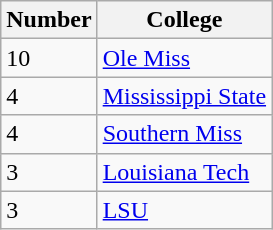<table class="wikitable">
<tr>
<th>Number</th>
<th>College</th>
</tr>
<tr>
<td>10</td>
<td><a href='#'>Ole Miss</a></td>
</tr>
<tr>
<td>4</td>
<td><a href='#'>Mississippi State</a></td>
</tr>
<tr>
<td>4</td>
<td><a href='#'>Southern Miss</a></td>
</tr>
<tr>
<td>3</td>
<td><a href='#'>Louisiana Tech</a></td>
</tr>
<tr>
<td>3</td>
<td><a href='#'>LSU</a></td>
</tr>
</table>
